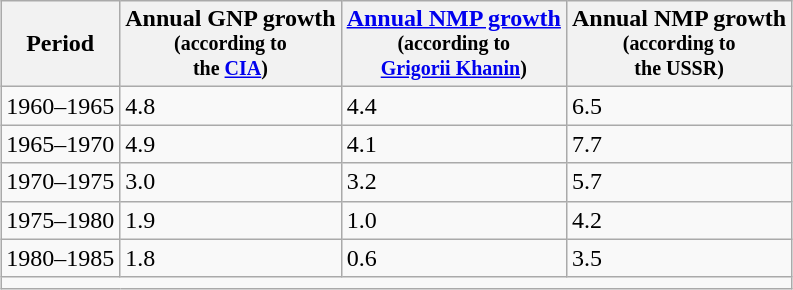<table class="wikitable" style="float:right; margin:0 15px;">
<tr>
<th>Period</th>
<th style="line-height:100%">Annual GNP growth <br><small>(according to<br>the <a href='#'>CIA</a>)</small></th>
<th style="line-height:100%"><a href='#'>Annual NMP growth</a><br><small>(according to<br><a href='#'>Grigorii Khanin</a>)</small></th>
<th style="line-height:100%">Annual NMP growth<br><small>(according to<br>the USSR)</small></th>
</tr>
<tr>
<td>1960–1965</td>
<td>4.8</td>
<td>4.4</td>
<td>6.5</td>
</tr>
<tr>
<td>1965–1970</td>
<td>4.9</td>
<td>4.1</td>
<td>7.7</td>
</tr>
<tr>
<td>1970–1975</td>
<td>3.0</td>
<td>3.2</td>
<td>5.7</td>
</tr>
<tr>
<td>1975–1980</td>
<td>1.9</td>
<td>1.0</td>
<td>4.2</td>
</tr>
<tr>
<td>1980–1985</td>
<td>1.8</td>
<td>0.6</td>
<td>3.5</td>
</tr>
<tr>
<td colspan=4></td>
</tr>
</table>
